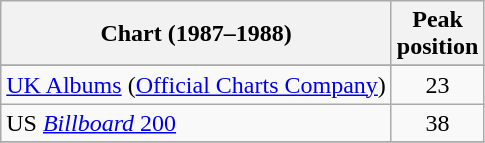<table class="wikitable sortable">
<tr>
<th>Chart (1987–1988)</th>
<th>Peak<br>position</th>
</tr>
<tr>
</tr>
<tr>
</tr>
<tr>
</tr>
<tr>
</tr>
<tr>
</tr>
<tr>
</tr>
<tr>
<td><a href='#'>UK Albums</a> (<a href='#'>Official Charts Company</a>)</td>
<td align="center">23</td>
</tr>
<tr>
<td>US <a href='#'><em>Billboard</em> 200</a></td>
<td align="center">38</td>
</tr>
<tr>
</tr>
</table>
